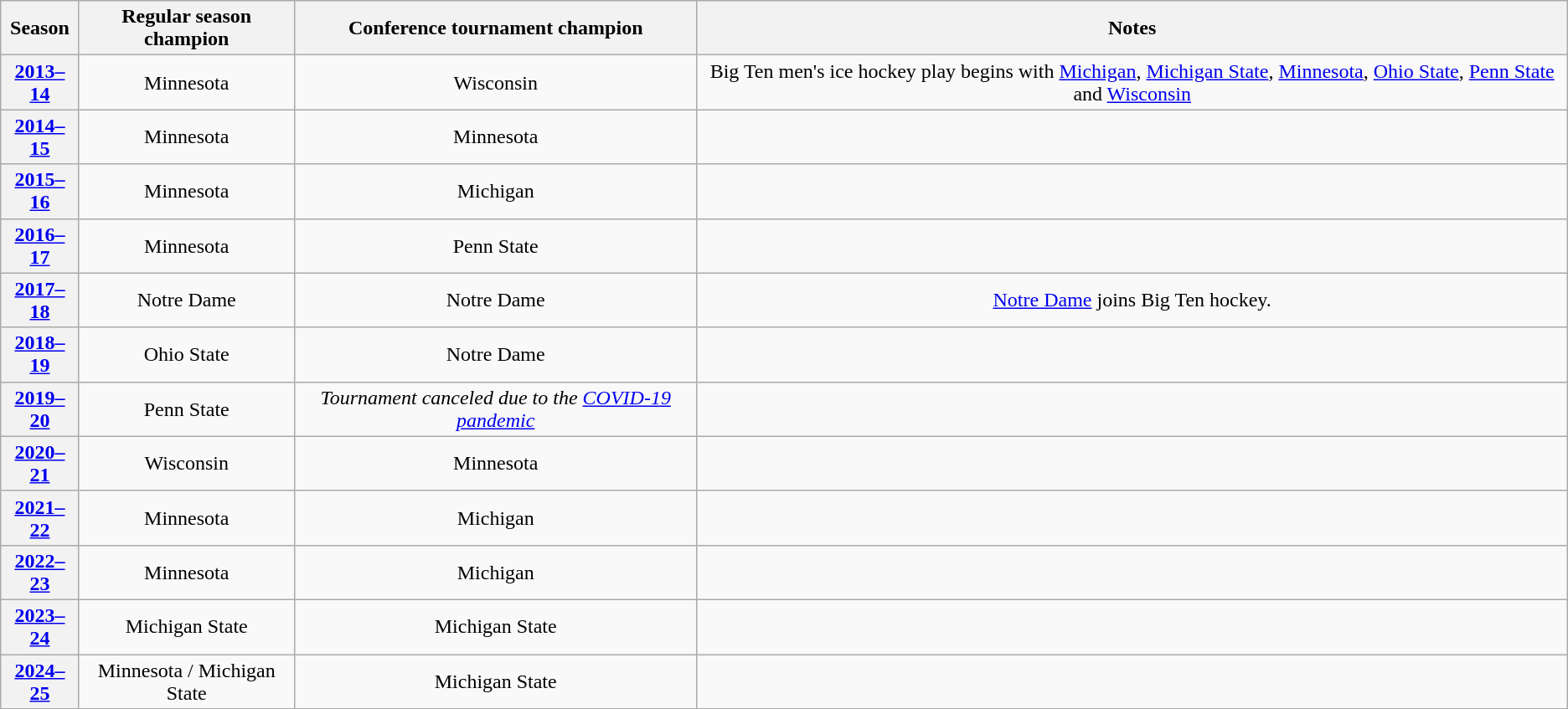<table class="wikitable" style="text-align: center;">
<tr>
<th>Season</th>
<th>Regular season champion</th>
<th>Conference tournament champion</th>
<th>Notes</th>
</tr>
<tr>
<th><a href='#'>2013–14</a></th>
<td>Minnesota</td>
<td>Wisconsin</td>
<td>Big Ten men's ice hockey play begins with <a href='#'>Michigan</a>, <a href='#'>Michigan State</a>, <a href='#'>Minnesota</a>, <a href='#'>Ohio State</a>, <a href='#'>Penn State</a> and <a href='#'>Wisconsin</a></td>
</tr>
<tr>
<th><a href='#'>2014–15</a></th>
<td>Minnesota</td>
<td>Minnesota</td>
<td></td>
</tr>
<tr>
<th><a href='#'>2015–16</a></th>
<td>Minnesota</td>
<td>Michigan</td>
<td></td>
</tr>
<tr>
<th><a href='#'>2016–17</a></th>
<td>Minnesota</td>
<td>Penn State</td>
<td></td>
</tr>
<tr>
<th><a href='#'>2017–18</a></th>
<td>Notre Dame</td>
<td>Notre Dame</td>
<td><a href='#'>Notre Dame</a> joins Big Ten hockey.</td>
</tr>
<tr>
<th><a href='#'>2018–19</a></th>
<td>Ohio State</td>
<td>Notre Dame</td>
<td></td>
</tr>
<tr>
<th><a href='#'>2019–20</a></th>
<td>Penn State</td>
<td><em>Tournament canceled due to the <a href='#'>COVID-19 pandemic</a></em></td>
<td></td>
</tr>
<tr>
<th><a href='#'>2020–21</a></th>
<td>Wisconsin</td>
<td>Minnesota</td>
<td></td>
</tr>
<tr>
<th><a href='#'>2021–22</a></th>
<td>Minnesota</td>
<td>Michigan</td>
<td></td>
</tr>
<tr>
<th><a href='#'>2022–23</a></th>
<td>Minnesota</td>
<td>Michigan</td>
<td></td>
</tr>
<tr>
<th><a href='#'>2023–24</a></th>
<td>Michigan State</td>
<td>Michigan State</td>
<td></td>
</tr>
<tr>
<th><a href='#'>2024–25</a></th>
<td>Minnesota / Michigan State</td>
<td>Michigan State</td>
<td></td>
</tr>
</table>
